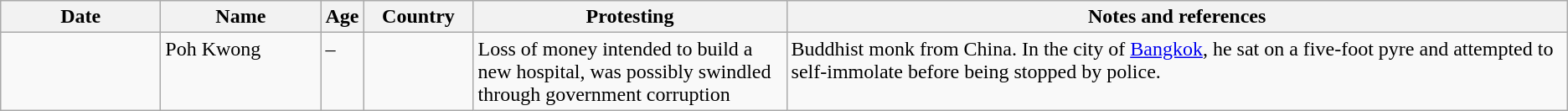<table class="wikitable sortable">
<tr>
<th style="width:120px;">Date</th>
<th style="width:120px;">Name</th>
<th style="width:20px;">Age</th>
<th style="width:80px;">Country</th>
<th style="width:20%;">Protesting</th>
<th>Notes and references</th>
</tr>
<tr valign="top">
<td></td>
<td>Poh Kwong</td>
<td>–</td>
<td></td>
<td>Loss of money intended to build a new hospital, was possibly swindled through government corruption</td>
<td>Buddhist monk from China. In the city of <a href='#'>Bangkok</a>, he sat on a five-foot pyre and attempted to self-immolate before being stopped by police.</td>
</tr>
</table>
